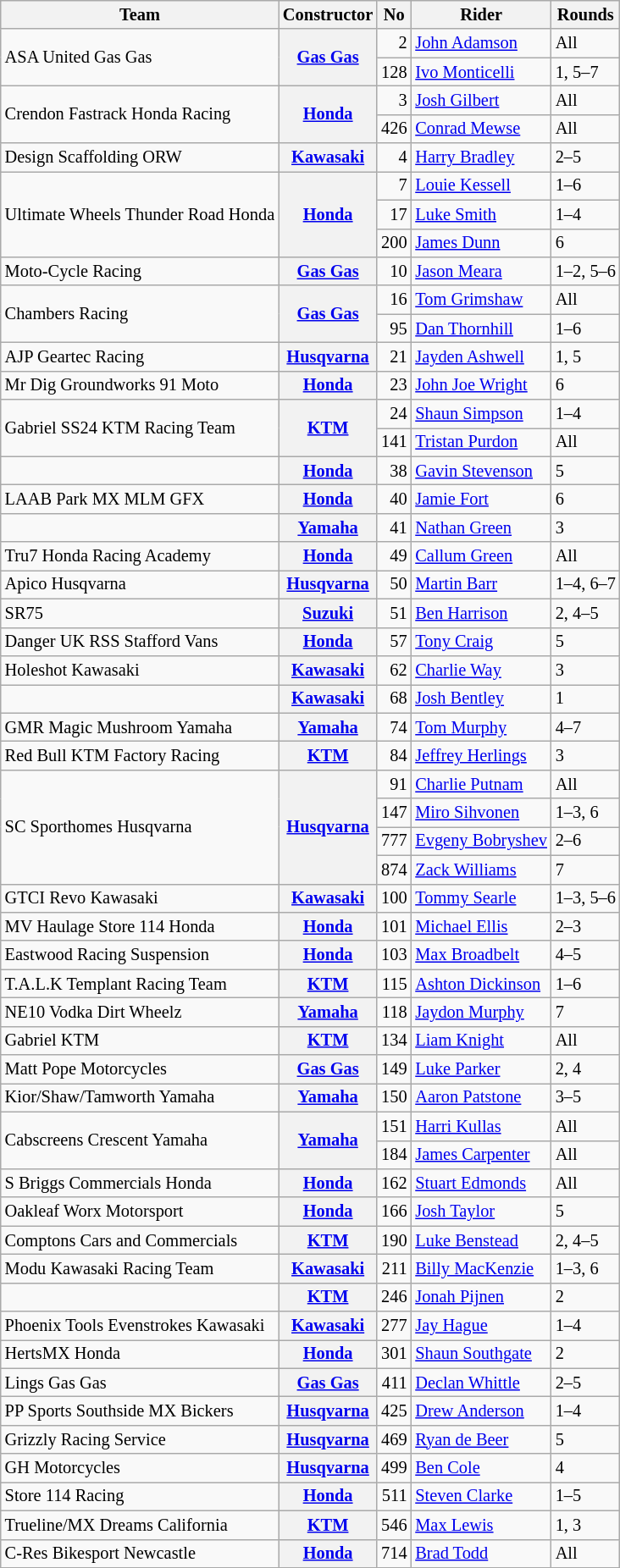<table class="wikitable" style="font-size: 85%;">
<tr>
<th>Team</th>
<th>Constructor</th>
<th>No</th>
<th>Rider</th>
<th>Rounds</th>
</tr>
<tr>
<td rowspan=2>ASA United Gas Gas</td>
<th rowspan=2><a href='#'>Gas Gas</a></th>
<td align="right">2</td>
<td> <a href='#'>John Adamson</a></td>
<td>All</td>
</tr>
<tr>
<td align="right">128</td>
<td> <a href='#'>Ivo Monticelli</a></td>
<td>1, 5–7</td>
</tr>
<tr>
<td rowspan=2>Crendon Fastrack Honda Racing</td>
<th rowspan=2><a href='#'>Honda</a></th>
<td align="right">3</td>
<td> <a href='#'>Josh Gilbert</a></td>
<td>All</td>
</tr>
<tr>
<td align="right">426</td>
<td> <a href='#'>Conrad Mewse</a></td>
<td>All</td>
</tr>
<tr>
<td>Design Scaffolding ORW</td>
<th><a href='#'>Kawasaki</a></th>
<td align="right">4</td>
<td> <a href='#'>Harry Bradley</a></td>
<td>2–5</td>
</tr>
<tr>
<td rowspan=3>Ultimate Wheels Thunder Road Honda</td>
<th rowspan=3><a href='#'>Honda</a></th>
<td align="right">7</td>
<td> <a href='#'>Louie Kessell</a></td>
<td>1–6</td>
</tr>
<tr>
<td align="right">17</td>
<td> <a href='#'>Luke Smith</a></td>
<td>1–4</td>
</tr>
<tr>
<td align="right">200</td>
<td> <a href='#'>James Dunn</a></td>
<td>6</td>
</tr>
<tr>
<td>Moto-Cycle Racing</td>
<th><a href='#'>Gas Gas</a></th>
<td align="right">10</td>
<td> <a href='#'>Jason Meara</a></td>
<td>1–2, 5–6</td>
</tr>
<tr>
<td rowspan=2>Chambers Racing</td>
<th rowspan=2><a href='#'>Gas Gas</a></th>
<td align="right">16</td>
<td> <a href='#'>Tom Grimshaw</a></td>
<td>All</td>
</tr>
<tr>
<td align="right">95</td>
<td> <a href='#'>Dan Thornhill</a></td>
<td>1–6</td>
</tr>
<tr>
<td>AJP Geartec Racing</td>
<th><a href='#'>Husqvarna</a></th>
<td align="right">21</td>
<td> <a href='#'>Jayden Ashwell</a></td>
<td>1, 5</td>
</tr>
<tr>
<td>Mr Dig Groundworks 91 Moto</td>
<th><a href='#'>Honda</a></th>
<td align="right">23</td>
<td> <a href='#'>John Joe Wright</a></td>
<td>6</td>
</tr>
<tr>
<td rowspan=2>Gabriel SS24 KTM Racing Team</td>
<th rowspan=2><a href='#'>KTM</a></th>
<td align="right">24</td>
<td> <a href='#'>Shaun Simpson</a></td>
<td>1–4</td>
</tr>
<tr>
<td align="right">141</td>
<td> <a href='#'>Tristan Purdon</a></td>
<td>All</td>
</tr>
<tr>
<td></td>
<th><a href='#'>Honda</a></th>
<td align="right">38</td>
<td> <a href='#'>Gavin Stevenson</a></td>
<td>5</td>
</tr>
<tr>
<td>LAAB Park MX MLM GFX</td>
<th><a href='#'>Honda</a></th>
<td align="right">40</td>
<td> <a href='#'>Jamie Fort</a></td>
<td>6</td>
</tr>
<tr>
<td></td>
<th><a href='#'>Yamaha</a></th>
<td align="right">41</td>
<td> <a href='#'>Nathan Green</a></td>
<td>3</td>
</tr>
<tr>
<td>Tru7 Honda Racing Academy</td>
<th><a href='#'>Honda</a></th>
<td align="right">49</td>
<td> <a href='#'>Callum Green</a></td>
<td>All</td>
</tr>
<tr>
<td>Apico Husqvarna</td>
<th><a href='#'>Husqvarna</a></th>
<td align="right">50</td>
<td> <a href='#'>Martin Barr</a></td>
<td>1–4, 6–7</td>
</tr>
<tr>
<td>SR75</td>
<th><a href='#'>Suzuki</a></th>
<td align="right">51</td>
<td> <a href='#'>Ben Harrison</a></td>
<td>2, 4–5</td>
</tr>
<tr>
<td>Danger UK RSS Stafford Vans</td>
<th><a href='#'>Honda</a></th>
<td align="right">57</td>
<td> <a href='#'>Tony Craig</a></td>
<td>5</td>
</tr>
<tr>
<td>Holeshot Kawasaki</td>
<th><a href='#'>Kawasaki</a></th>
<td align="right">62</td>
<td> <a href='#'>Charlie Way</a></td>
<td>3</td>
</tr>
<tr>
<td></td>
<th><a href='#'>Kawasaki</a></th>
<td align="right">68</td>
<td> <a href='#'>Josh Bentley</a></td>
<td>1</td>
</tr>
<tr>
<td>GMR Magic Mushroom Yamaha</td>
<th><a href='#'>Yamaha</a></th>
<td align="right">74</td>
<td> <a href='#'>Tom Murphy</a></td>
<td>4–7</td>
</tr>
<tr>
<td>Red Bull KTM Factory Racing</td>
<th><a href='#'>KTM</a></th>
<td align="right">84</td>
<td> <a href='#'>Jeffrey Herlings</a></td>
<td>3</td>
</tr>
<tr>
<td rowspan=4>SC Sporthomes Husqvarna</td>
<th rowspan=4><a href='#'>Husqvarna</a></th>
<td align="right">91</td>
<td> <a href='#'>Charlie Putnam</a></td>
<td>All</td>
</tr>
<tr>
<td align="right">147</td>
<td> <a href='#'>Miro Sihvonen</a></td>
<td>1–3, 6</td>
</tr>
<tr>
<td align="right">777</td>
<td> <a href='#'>Evgeny Bobryshev</a></td>
<td>2–6</td>
</tr>
<tr>
<td align="right">874</td>
<td> <a href='#'>Zack Williams</a></td>
<td>7</td>
</tr>
<tr>
<td>GTCI Revo Kawasaki</td>
<th><a href='#'>Kawasaki</a></th>
<td align="right">100</td>
<td> <a href='#'>Tommy Searle</a></td>
<td>1–3, 5–6</td>
</tr>
<tr>
<td>MV Haulage Store 114 Honda</td>
<th><a href='#'>Honda</a></th>
<td align="right">101</td>
<td> <a href='#'>Michael Ellis</a></td>
<td>2–3</td>
</tr>
<tr>
<td>Eastwood Racing Suspension</td>
<th><a href='#'>Honda</a></th>
<td align="right">103</td>
<td> <a href='#'>Max Broadbelt</a></td>
<td>4–5</td>
</tr>
<tr>
<td>T.A.L.K Templant Racing Team</td>
<th><a href='#'>KTM</a></th>
<td align="right">115</td>
<td> <a href='#'>Ashton Dickinson</a></td>
<td>1–6</td>
</tr>
<tr>
<td>NE10 Vodka Dirt Wheelz</td>
<th><a href='#'>Yamaha</a></th>
<td align="right">118</td>
<td> <a href='#'>Jaydon Murphy</a></td>
<td>7</td>
</tr>
<tr>
<td>Gabriel KTM</td>
<th><a href='#'>KTM</a></th>
<td align="right">134</td>
<td> <a href='#'>Liam Knight</a></td>
<td>All</td>
</tr>
<tr>
<td>Matt Pope Motorcycles</td>
<th><a href='#'>Gas Gas</a></th>
<td align="right">149</td>
<td> <a href='#'>Luke Parker</a></td>
<td>2, 4</td>
</tr>
<tr>
<td>Kior/Shaw/Tamworth Yamaha</td>
<th><a href='#'>Yamaha</a></th>
<td align="right">150</td>
<td> <a href='#'>Aaron Patstone</a></td>
<td>3–5</td>
</tr>
<tr>
<td rowspan=2>Cabscreens Crescent Yamaha</td>
<th rowspan=2><a href='#'>Yamaha</a></th>
<td align="right">151</td>
<td> <a href='#'>Harri Kullas</a></td>
<td>All</td>
</tr>
<tr>
<td align="right">184</td>
<td> <a href='#'>James Carpenter</a></td>
<td>All</td>
</tr>
<tr>
<td>S Briggs Commercials Honda</td>
<th><a href='#'>Honda</a></th>
<td align="right">162</td>
<td> <a href='#'>Stuart Edmonds</a></td>
<td>All</td>
</tr>
<tr>
<td>Oakleaf Worx Motorsport</td>
<th><a href='#'>Honda</a></th>
<td align="right">166</td>
<td> <a href='#'>Josh Taylor</a></td>
<td>5</td>
</tr>
<tr>
<td>Comptons Cars and Commercials</td>
<th><a href='#'>KTM</a></th>
<td align="right">190</td>
<td> <a href='#'>Luke Benstead</a></td>
<td>2, 4–5</td>
</tr>
<tr>
<td>Modu Kawasaki Racing Team</td>
<th><a href='#'>Kawasaki</a></th>
<td align="right">211</td>
<td> <a href='#'>Billy MacKenzie</a></td>
<td>1–3, 6</td>
</tr>
<tr>
<td></td>
<th><a href='#'>KTM</a></th>
<td align="right">246</td>
<td> <a href='#'>Jonah Pijnen</a></td>
<td>2</td>
</tr>
<tr>
<td>Phoenix Tools Evenstrokes Kawasaki</td>
<th><a href='#'>Kawasaki</a></th>
<td align="right">277</td>
<td> <a href='#'>Jay Hague</a></td>
<td>1–4</td>
</tr>
<tr>
<td>HertsMX Honda</td>
<th><a href='#'>Honda</a></th>
<td align="right">301</td>
<td> <a href='#'>Shaun Southgate</a></td>
<td>2</td>
</tr>
<tr>
<td>Lings Gas Gas</td>
<th><a href='#'>Gas Gas</a></th>
<td align="right">411</td>
<td> <a href='#'>Declan Whittle</a></td>
<td>2–5</td>
</tr>
<tr>
<td>PP Sports Southside MX Bickers</td>
<th><a href='#'>Husqvarna</a></th>
<td align="right">425</td>
<td> <a href='#'>Drew Anderson</a></td>
<td>1–4</td>
</tr>
<tr>
<td>Grizzly Racing Service</td>
<th><a href='#'>Husqvarna</a></th>
<td align="right">469</td>
<td> <a href='#'>Ryan de Beer</a></td>
<td>5</td>
</tr>
<tr>
<td>GH Motorcycles</td>
<th><a href='#'>Husqvarna</a></th>
<td align="right">499</td>
<td> <a href='#'>Ben Cole</a></td>
<td>4</td>
</tr>
<tr>
<td>Store 114 Racing</td>
<th><a href='#'>Honda</a></th>
<td align="right">511</td>
<td> <a href='#'>Steven Clarke</a></td>
<td>1–5</td>
</tr>
<tr>
<td>Trueline/MX Dreams California</td>
<th><a href='#'>KTM</a></th>
<td align="right">546</td>
<td> <a href='#'>Max Lewis</a></td>
<td>1, 3</td>
</tr>
<tr>
<td>C-Res Bikesport Newcastle</td>
<th><a href='#'>Honda</a></th>
<td align="right">714</td>
<td> <a href='#'>Brad Todd</a></td>
<td>All</td>
</tr>
<tr>
</tr>
</table>
